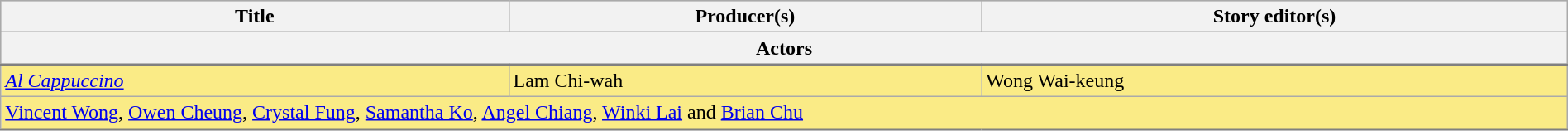<table class="wikitable" border="1" width="100%">
<tr style="background:#bebebe">
<th>Title</th>
<th>Producer(s)</th>
<th>Story editor(s)</th>
</tr>
<tr style="background:#bebebe">
<th colspan="3" style="border-bottom:2px solid grey">Actors</th>
</tr>
<tr style="background:#FAEB86">
<td><em><a href='#'>Al Cappuccino</a></em></td>
<td>Lam Chi-wah</td>
<td>Wong Wai-keung</td>
</tr>
<tr style="background:#FAEB86">
<td colspan="3" style="border-bottom:2px solid grey"><a href='#'>Vincent Wong</a>, <a href='#'>Owen Cheung</a>, <a href='#'>Crystal Fung</a>, <a href='#'>Samantha Ko</a>, <a href='#'>Angel Chiang</a>, <a href='#'>Winki Lai</a> and <a href='#'>Brian Chu</a></td>
</tr>
</table>
